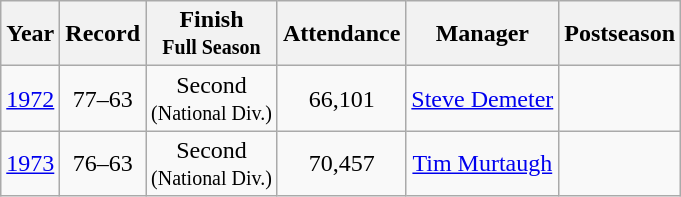<table class="wikitable">
<tr>
<th>Year</th>
<th>Record</th>
<th>Finish <br><small>Full Season</small></th>
<th>Attendance</th>
<th>Manager</th>
<th>Postseason</th>
</tr>
<tr align=center>
<td><a href='#'>1972</a></td>
<td>77–63</td>
<td>Second<br><small>(National Div.)</small></td>
<td>66,101</td>
<td><a href='#'>Steve Demeter</a></td>
<td></td>
</tr>
<tr align=center>
<td><a href='#'>1973</a></td>
<td>76–63</td>
<td>Second<br><small>(National Div.)</small></td>
<td>70,457</td>
<td><a href='#'>Tim Murtaugh</a></td>
<td></td>
</tr>
</table>
